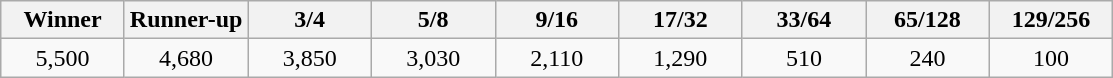<table class="wikitable">
<tr>
<th width=75>Winner</th>
<th width=75>Runner-up</th>
<th width=75>3/4</th>
<th width=75>5/8</th>
<th width=75>9/16</th>
<th width=75>17/32</th>
<th width=75>33/64</th>
<th width=75>65/128</th>
<th width=75>129/256</th>
</tr>
<tr>
<td align=center>5,500</td>
<td align=center>4,680</td>
<td align=center>3,850</td>
<td align=center>3,030</td>
<td align=center>2,110</td>
<td align=center>1,290</td>
<td align=center>510</td>
<td align=center>240</td>
<td align=center>100</td>
</tr>
</table>
